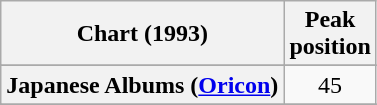<table class="wikitable sortable plainrowheaders">
<tr>
<th scope="col">Chart (1993)</th>
<th scope="col">Peak<br>position</th>
</tr>
<tr>
</tr>
<tr>
<th scope="row">Japanese Albums (<a href='#'>Oricon</a>)</th>
<td align="center">45</td>
</tr>
<tr>
</tr>
<tr>
</tr>
<tr>
</tr>
</table>
